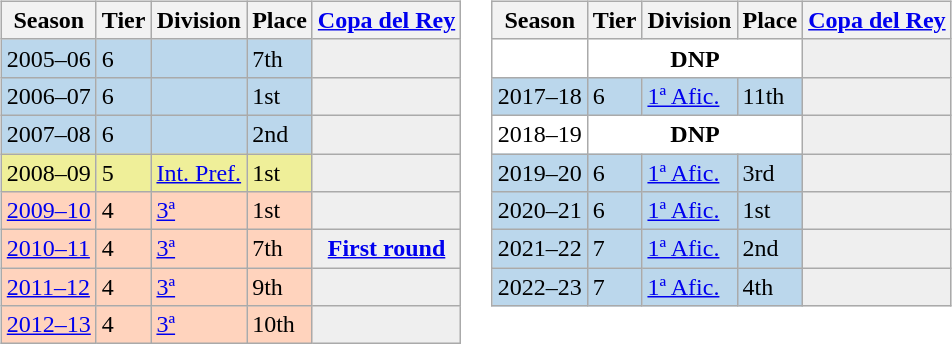<table>
<tr>
<td valign="top" width=0%><br><table class="wikitable">
<tr style="background:#f0f6fa;">
<th>Season</th>
<th>Tier</th>
<th>Division</th>
<th>Place</th>
<th><a href='#'>Copa del Rey</a></th>
</tr>
<tr>
<td style="background:#BBD7EC;">2005–06</td>
<td style="background:#BBD7EC;">6</td>
<td style="background:#BBD7EC;"></td>
<td style="background:#BBD7EC;">7th</td>
<th style="background:#efefef;"></th>
</tr>
<tr>
<td style="background:#BBD7EC;">2006–07</td>
<td style="background:#BBD7EC;">6</td>
<td style="background:#BBD7EC;"></td>
<td style="background:#BBD7EC;">1st</td>
<th style="background:#efefef;"></th>
</tr>
<tr>
<td style="background:#BBD7EC;">2007–08</td>
<td style="background:#BBD7EC;">6</td>
<td style="background:#BBD7EC;"></td>
<td style="background:#BBD7EC;">2nd</td>
<th style="background:#efefef;"></th>
</tr>
<tr>
<td style="background:#EFEF99;">2008–09</td>
<td style="background:#EFEF99;">5</td>
<td style="background:#EFEF99;"><a href='#'>Int. Pref.</a></td>
<td style="background:#EFEF99;">1st</td>
<th style="background:#efefef;"></th>
</tr>
<tr>
<td style="background:#FFD3BD;"><a href='#'>2009–10</a></td>
<td style="background:#FFD3BD;">4</td>
<td style="background:#FFD3BD;"><a href='#'>3ª</a></td>
<td style="background:#FFD3BD;">1st</td>
<th style="background:#efefef;"></th>
</tr>
<tr>
<td style="background:#FFD3BD;"><a href='#'>2010–11</a></td>
<td style="background:#FFD3BD;">4</td>
<td style="background:#FFD3BD;"><a href='#'>3ª</a></td>
<td style="background:#FFD3BD;">7th</td>
<th style="background:#efefef;"><a href='#'>First round</a></th>
</tr>
<tr>
<td style="background:#FFD3BD;"><a href='#'>2011–12</a></td>
<td style="background:#FFD3BD;">4</td>
<td style="background:#FFD3BD;"><a href='#'>3ª</a></td>
<td style="background:#FFD3BD;">9th</td>
<th style="background:#efefef;"></th>
</tr>
<tr>
<td style="background:#FFD3BD;"><a href='#'>2012–13</a></td>
<td style="background:#FFD3BD;">4</td>
<td style="background:#FFD3BD;"><a href='#'>3ª</a></td>
<td style="background:#FFD3BD;">10th</td>
<th style="background:#efefef;"></th>
</tr>
</table>
</td>
<td valign="top" width=0%><br><table class="wikitable">
<tr style="background:#f0f6fa;">
<th>Season</th>
<th>Tier</th>
<th>Division</th>
<th>Place</th>
<th><a href='#'>Copa del Rey</a></th>
</tr>
<tr>
<td style="background:#FFFFFF;"></td>
<th style="background:#FFFFFF;" colspan="3">DNP</th>
<th style="background:#efefef;"></th>
</tr>
<tr>
<td style="background:#BBD7EC;">2017–18</td>
<td style="background:#BBD7EC;">6</td>
<td style="background:#BBD7EC;"><a href='#'>1ª Afic.</a></td>
<td style="background:#BBD7EC;">11th</td>
<th style="background:#efefef;"></th>
</tr>
<tr>
<td style="background:#FFFFFF;">2018–19</td>
<th style="background:#FFFFFF;" colspan="3">DNP</th>
<th style="background:#efefef;"></th>
</tr>
<tr>
<td style="background:#BBD7EC;">2019–20</td>
<td style="background:#BBD7EC;">6</td>
<td style="background:#BBD7EC;"><a href='#'>1ª Afic.</a></td>
<td style="background:#BBD7EC;">3rd</td>
<th style="background:#efefef;"></th>
</tr>
<tr>
<td style="background:#BBD7EC;">2020–21</td>
<td style="background:#BBD7EC;">6</td>
<td style="background:#BBD7EC;"><a href='#'>1ª Afic.</a></td>
<td style="background:#BBD7EC;">1st</td>
<th style="background:#efefef;"></th>
</tr>
<tr>
<td style="background:#BBD7EC;">2021–22</td>
<td style="background:#BBD7EC;">7</td>
<td style="background:#BBD7EC;"><a href='#'>1ª Afic.</a></td>
<td style="background:#BBD7EC;">2nd</td>
<th style="background:#efefef;"></th>
</tr>
<tr>
<td style="background:#BBD7EC;">2022–23</td>
<td style="background:#BBD7EC;">7</td>
<td style="background:#BBD7EC;"><a href='#'>1ª Afic.</a></td>
<td style="background:#BBD7EC;">4th</td>
<th style="background:#efefef;"></th>
</tr>
</table>
</td>
</tr>
</table>
